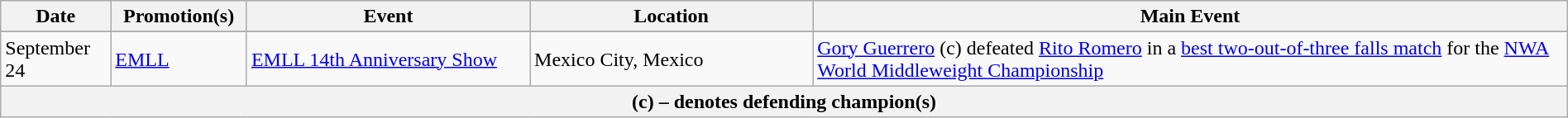<table class="wikitable" style="width:100%;">
<tr>
<th width=5%>Date</th>
<th width=5%>Promotion(s)</th>
<th style="width:15%;">Event</th>
<th style="width:15%;">Location</th>
<th style="width:40%;">Main Event</th>
</tr>
<tr style="width:20%;"| Notes>
</tr>
<tr>
<td>September 24</td>
<td><a href='#'>EMLL</a></td>
<td><a href='#'>EMLL 14th Anniversary Show</a></td>
<td>Mexico City, Mexico</td>
<td><a href='#'>Gory Guerrero</a> (c) defeated <a href='#'>Rito Romero</a> in a <a href='#'>best two-out-of-three falls match</a> for the <a href='#'>NWA World Middleweight Championship</a></td>
</tr>
<tr>
<th colspan="5">(c) – denotes defending champion(s)</th>
</tr>
</table>
